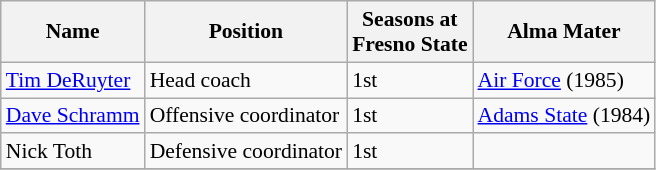<table class="wikitable" border="1" style="font-size:90%;">
<tr>
<th>Name</th>
<th>Position</th>
<th>Seasons at<br>Fresno State</th>
<th>Alma Mater</th>
</tr>
<tr>
<td><a href='#'>Tim DeRuyter</a></td>
<td>Head coach</td>
<td>1st</td>
<td><a href='#'>Air Force</a> (1985)</td>
</tr>
<tr>
<td><a href='#'>Dave Schramm</a></td>
<td>Offensive coordinator</td>
<td>1st</td>
<td><a href='#'>Adams State</a> (1984)</td>
</tr>
<tr>
<td>Nick Toth</td>
<td>Defensive coordinator</td>
<td>1st</td>
<td></td>
</tr>
<tr>
</tr>
</table>
